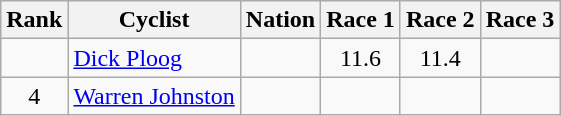<table class="wikitable sortable" style="text-align:center">
<tr>
<th>Rank</th>
<th>Cyclist</th>
<th>Nation</th>
<th>Race 1</th>
<th>Race 2</th>
<th>Race 3</th>
</tr>
<tr>
<td></td>
<td align=left><a href='#'>Dick Ploog</a></td>
<td align=left></td>
<td>11.6</td>
<td>11.4 </td>
<td></td>
</tr>
<tr>
<td>4</td>
<td align=left><a href='#'>Warren Johnston</a></td>
<td align=left></td>
<td></td>
<td></td>
<td></td>
</tr>
</table>
